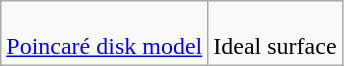<table class=wikitable>
<tr>
<td><br><a href='#'>Poincaré disk model</a></td>
<td><br>Ideal surface</td>
</tr>
</table>
